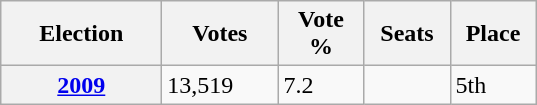<table class="wikitable">
<tr>
<th width="100px">Election</th>
<th width="70px">Votes</th>
<th width="50px">Vote %</th>
<th width="50px">Seats</th>
<th width="50px">Place</th>
</tr>
<tr>
<th><a href='#'>2009</a></th>
<td>13,519 </td>
<td>7.2 </td>
<td></td>
<td>5th </td>
</tr>
</table>
